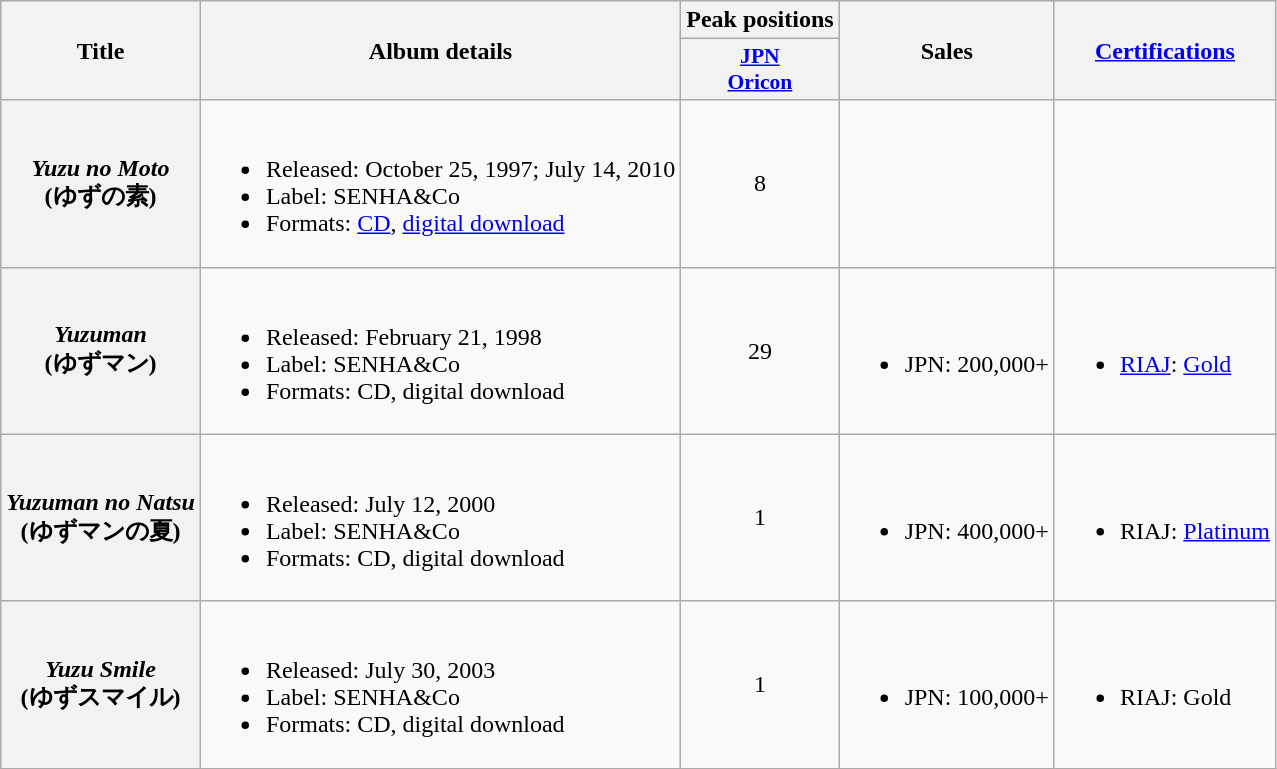<table class="wikitable plainrowheaders">
<tr>
<th scope="col" rowspan="2">Title</th>
<th scope="col" rowspan="2">Album details</th>
<th scope="col" colspan="1">Peak positions</th>
<th scope="col" rowspan="2">Sales</th>
<th scope="col" rowspan="2"><a href='#'>Certifications</a></th>
</tr>
<tr>
<th scope="col" style="font-size:90%;"><a href='#'>JPN<br>Oricon</a><br></th>
</tr>
<tr>
<th scope="row"><em>Yuzu no Moto</em><br>(ゆずの素)</th>
<td><br><ul><li>Released: October 25, 1997; July 14, 2010 </li><li>Label: SENHA&Co</li><li>Formats: <a href='#'>CD</a>, <a href='#'>digital download</a></li></ul></td>
<td align="center">8</td>
<td></td>
<td></td>
</tr>
<tr>
<th scope="row"><em>Yuzuman</em><br>(ゆずマン)</th>
<td><br><ul><li>Released: February 21, 1998</li><li>Label: SENHA&Co</li><li>Formats: CD, digital download</li></ul></td>
<td align="center">29</td>
<td><br><ul><li>JPN: 200,000+</li></ul></td>
<td><br><ul><li><a href='#'>RIAJ</a>: <a href='#'>Gold</a></li></ul></td>
</tr>
<tr>
<th scope="row"><em>Yuzuman no Natsu</em><br>(ゆずマンの夏)</th>
<td><br><ul><li>Released: July 12, 2000</li><li>Label: SENHA&Co</li><li>Formats: CD, digital download</li></ul></td>
<td align="center">1</td>
<td><br><ul><li>JPN: 400,000+</li></ul></td>
<td><br><ul><li>RIAJ: <a href='#'>Platinum</a></li></ul></td>
</tr>
<tr>
<th scope="row"><em>Yuzu Smile</em><br>(ゆずスマイル)</th>
<td><br><ul><li>Released: July 30, 2003</li><li>Label: SENHA&Co</li><li>Formats: CD, digital download</li></ul></td>
<td align="center">1</td>
<td><br><ul><li>JPN: 100,000+</li></ul></td>
<td><br><ul><li>RIAJ: Gold</li></ul></td>
</tr>
</table>
